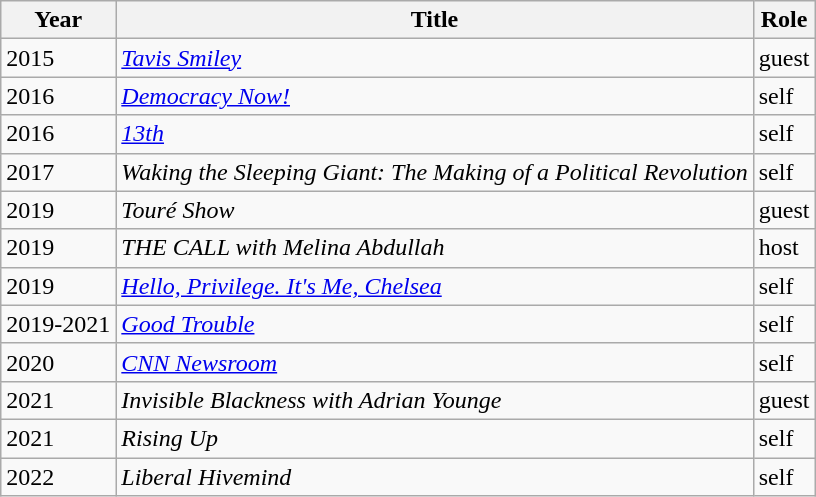<table class="wikitable">
<tr>
<th>Year</th>
<th>Title</th>
<th>Role</th>
</tr>
<tr>
<td>2015</td>
<td><em><a href='#'>Tavis Smiley</a></em></td>
<td>guest</td>
</tr>
<tr>
<td>2016</td>
<td><em><a href='#'>Democracy Now!</a></em></td>
<td>self</td>
</tr>
<tr>
<td>2016</td>
<td><em><a href='#'>13th</a></em></td>
<td>self</td>
</tr>
<tr>
<td>2017</td>
<td><em>Waking the Sleeping Giant: The Making of a Political Revolution</em></td>
<td>self</td>
</tr>
<tr>
<td>2019</td>
<td><em>Touré Show</em></td>
<td>guest</td>
</tr>
<tr>
<td>2019</td>
<td><em>THE CALL with Melina Abdullah</em></td>
<td>host</td>
</tr>
<tr>
<td>2019</td>
<td><em><a href='#'>Hello, Privilege. It's Me, Chelsea</a></em></td>
<td>self</td>
</tr>
<tr>
<td>2019-2021</td>
<td><em><a href='#'>Good Trouble</a></em></td>
<td>self</td>
</tr>
<tr>
<td>2020</td>
<td><em><a href='#'>CNN Newsroom</a></em></td>
<td>self</td>
</tr>
<tr>
<td>2021</td>
<td><em>Invisible Blackness with Adrian Younge</em></td>
<td>guest</td>
</tr>
<tr>
<td>2021</td>
<td><em>Rising Up</em></td>
<td>self</td>
</tr>
<tr>
<td>2022</td>
<td><em>Liberal Hivemind</em></td>
<td>self</td>
</tr>
</table>
